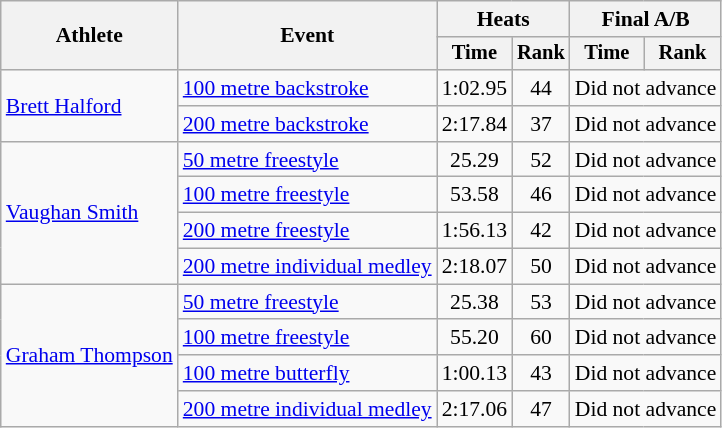<table class="wikitable" style="font-size:90%">
<tr>
<th rowspan="2">Athlete</th>
<th rowspan="2">Event</th>
<th colspan=2>Heats</th>
<th colspan=2>Final A/B</th>
</tr>
<tr style="font-size:95%">
<th>Time</th>
<th>Rank</th>
<th>Time</th>
<th>Rank</th>
</tr>
<tr align=center>
<td align=left rowspan=2><a href='#'>Brett Halford</a></td>
<td align=left><a href='#'>100 metre backstroke</a></td>
<td>1:02.95</td>
<td>44</td>
<td colspan=2>Did not advance</td>
</tr>
<tr align=center>
<td align=left><a href='#'>200 metre backstroke</a></td>
<td>2:17.84</td>
<td>37</td>
<td colspan=2>Did not advance</td>
</tr>
<tr align=center>
<td align=left rowspan=4><a href='#'>Vaughan Smith</a></td>
<td align=left><a href='#'>50 metre freestyle</a></td>
<td>25.29</td>
<td>52</td>
<td colspan=2>Did not advance</td>
</tr>
<tr align=center>
<td align=left><a href='#'>100 metre freestyle</a></td>
<td>53.58</td>
<td>46</td>
<td colspan=2>Did not advance</td>
</tr>
<tr align=center>
<td align=left><a href='#'>200 metre freestyle</a></td>
<td>1:56.13</td>
<td>42</td>
<td colspan=2>Did not advance</td>
</tr>
<tr align=center>
<td align=left><a href='#'>200 metre individual medley</a></td>
<td>2:18.07</td>
<td>50</td>
<td colspan=2>Did not advance</td>
</tr>
<tr align=center>
<td align=left rowspan=4><a href='#'>Graham Thompson</a></td>
<td align=left><a href='#'>50 metre freestyle</a></td>
<td>25.38</td>
<td>53</td>
<td colspan=2>Did not advance</td>
</tr>
<tr align=center>
<td align=left><a href='#'>100 metre freestyle</a></td>
<td>55.20</td>
<td>60</td>
<td colspan=2>Did not advance</td>
</tr>
<tr align=center>
<td align=left><a href='#'>100 metre butterfly</a></td>
<td>1:00.13</td>
<td>43</td>
<td colspan=2>Did not advance</td>
</tr>
<tr align=center>
<td align=left><a href='#'>200 metre individual medley</a></td>
<td>2:17.06</td>
<td>47</td>
<td colspan=2>Did not advance</td>
</tr>
</table>
